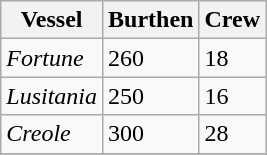<table class=" wikitable">
<tr>
<th>Vessel</th>
<th>Burthen</th>
<th>Crew</th>
</tr>
<tr>
<td><em>Fortune</em></td>
<td>260</td>
<td>18</td>
</tr>
<tr>
<td><em>Lusitania</em></td>
<td>250</td>
<td>16</td>
</tr>
<tr>
<td><em>Creole</em></td>
<td>300</td>
<td>28</td>
</tr>
<tr>
</tr>
</table>
